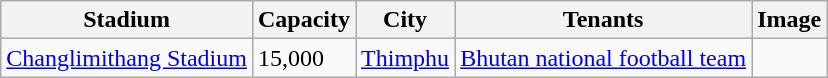<table class="wikitable sortable">
<tr>
<th>Stadium</th>
<th>Capacity</th>
<th>City</th>
<th>Tenants</th>
<th>Image</th>
</tr>
<tr>
<td><a href='#'>Changlimithang Stadium</a></td>
<td>15,000</td>
<td><a href='#'>Thimphu</a></td>
<td><a href='#'>Bhutan national football team</a></td>
<td></td>
</tr>
</table>
